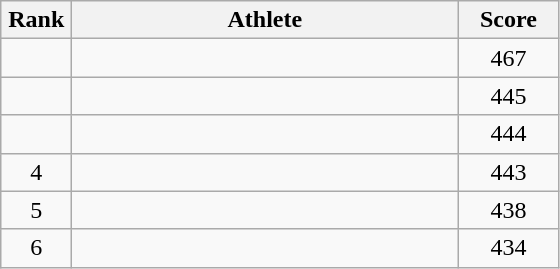<table class=wikitable style="text-align:center">
<tr>
<th width=40>Rank</th>
<th width=250>Athlete</th>
<th width=60>Score</th>
</tr>
<tr>
<td></td>
<td align=left></td>
<td>467</td>
</tr>
<tr>
<td></td>
<td align=left></td>
<td>445</td>
</tr>
<tr>
<td></td>
<td align=left></td>
<td>444</td>
</tr>
<tr>
<td>4</td>
<td align=left></td>
<td>443</td>
</tr>
<tr>
<td>5</td>
<td align=left></td>
<td>438</td>
</tr>
<tr>
<td>6</td>
<td align=left></td>
<td>434</td>
</tr>
</table>
